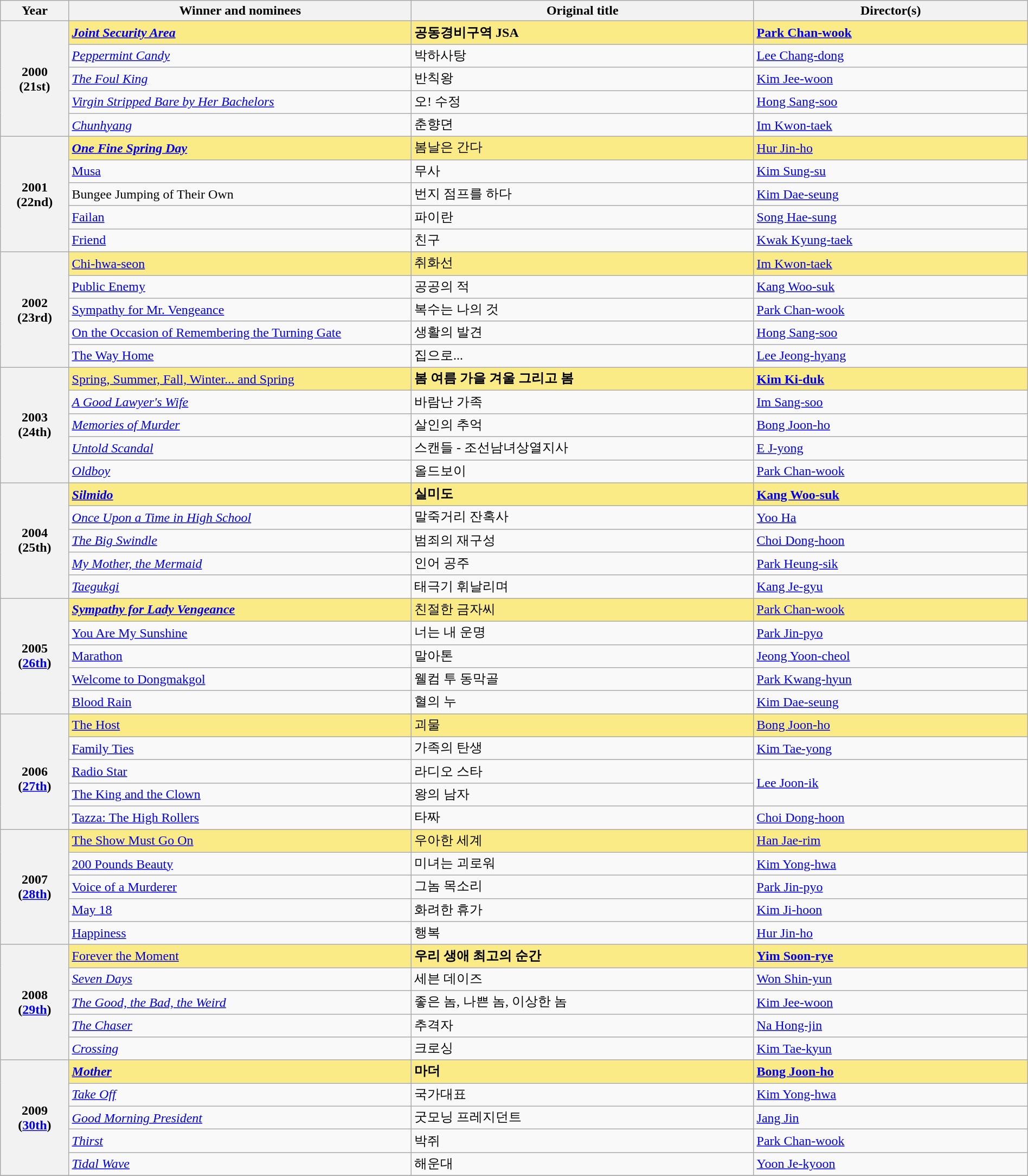<table class="wikitable" style="width:100%;" cellpadding="6">
<tr>
<th style="width:5%;">Year</th>
<th style="width:25%;">Winner and nominees</th>
<th style="width:25%;">Original title</th>
<th style="width:20%;">Director(s)</th>
</tr>
<tr>
<th rowspan="5"><div>2000<br>(21st)
</div></th>
<td style="background:#FAEB86;"><em><a href='#'><strong>Joint Security Area</strong></a> </em></td>
<td style="background:#FAEB86;"><strong>공동경비구역 JSA</strong></td>
<td style="background:#FAEB86;"><strong><a href='#'>Park Chan-wook</a></strong></td>
</tr>
<tr>
<td><em><a href='#'>Peppermint Candy</a></em></td>
<td>박하사탕</td>
<td><a href='#'>Lee Chang-dong</a></td>
</tr>
<tr>
<td><em><a href='#'>The Foul King</a></em></td>
<td>반칙왕</td>
<td><a href='#'>Kim Jee-woon</a></td>
</tr>
<tr>
<td><em><a href='#'>Virgin Stripped Bare by Her Bachelors</a></em></td>
<td>오! 수정</td>
<td><a href='#'>Hong Sang-soo</a></td>
</tr>
<tr>
<td><a href='#'><em>Chunhyang</em></a></td>
<td>춘향뎐</td>
<td><a href='#'>Im Kwon-taek</a></td>
</tr>
<tr>
<th rowspan="5"><div>2001<br>(22nd)
</div></th>
<td style="background:#FAEB86;"><strong><em><a href='#'>One Fine Spring Day</a><strong> <em></td>
<td style="background:#FAEB86;"></strong>봄날은 간다<strong></td>
<td style="background:#FAEB86;"></strong><a href='#'>Hur Jin-ho</a><strong></td>
</tr>
<tr>
<td><a href='#'></em>Musa<em></a></td>
<td>무사</td>
<td><a href='#'>Kim Sung-su</a></td>
</tr>
<tr>
<td></em>Bungee Jumping of Their Own<em></td>
<td>번지 점프를 하다</td>
<td><a href='#'>Kim Dae-seung</a></td>
</tr>
<tr>
<td></em><a href='#'>Failan</a><em></td>
<td>파이란</td>
<td><a href='#'>Song Hae-sung</a></td>
</tr>
<tr>
<td><a href='#'></em>Friend<em></a></td>
<td>친구</td>
<td><a href='#'>Kwak Kyung-taek</a></td>
</tr>
<tr>
<th rowspan="5"><div>2002<br>(23rd)
</div></th>
<td style="background:#FAEB86;"></em></strong><a href='#'>Chi-hwa-seon</a> <strong><em></td>
<td style="background:#FAEB86;"></strong>취화선<strong></td>
<td style="background:#FAEB86;"></strong><a href='#'>Im Kwon-taek</a><strong></td>
</tr>
<tr>
<td><a href='#'></em>Public Enemy<em></a></td>
<td>공공의 적</td>
<td><a href='#'>Kang Woo-suk</a></td>
</tr>
<tr>
<td></em><a href='#'>Sympathy for Mr. Vengeance</a><em></td>
<td>복수는 나의 것</td>
<td><a href='#'>Park Chan-wook</a></td>
</tr>
<tr>
<td></em><a href='#'>On the Occasion of Remembering the Turning Gate</a><em></td>
<td>생활의 발견</td>
<td><a href='#'>Hong Sang-soo</a></td>
</tr>
<tr>
<td><a href='#'></em>The Way Home<em></a></td>
<td>집으로...</td>
<td><a href='#'>Lee Jeong-hyang</a></td>
</tr>
<tr>
<th rowspan="5"><div>2003<br>(24th)
</div></th>
<td style="background:#FAEB86;"></em></strong><a href='#'>Spring, Summer, Fall, Winter... and Spring</a></strong> </em></td>
<td style="background:#FAEB86;"><strong>봄 여름 가을 겨울 그리고 봄</strong></td>
<td style="background:#FAEB86;"><strong><a href='#'>Kim Ki-duk</a></strong></td>
</tr>
<tr>
<td><em><a href='#'>A Good Lawyer's Wife</a></em></td>
<td>바람난 가족</td>
<td><a href='#'>Im Sang-soo</a></td>
</tr>
<tr>
<td><em><a href='#'>Memories of Murder</a></em></td>
<td>살인의 추억</td>
<td><a href='#'>Bong Joon-ho</a></td>
</tr>
<tr>
<td><em><a href='#'>Untold Scandal</a></em></td>
<td>스캔들 - 조선남녀상열지사</td>
<td><a href='#'>E J-yong</a></td>
</tr>
<tr>
<td><a href='#'><em>Oldboy</em></a></td>
<td>올드보이</td>
<td><a href='#'>Park Chan-wook</a></td>
</tr>
<tr>
<th rowspan="5"><div>2004<br>(25th)
</div></th>
<td style="background:#FAEB86;"><strong><em><a href='#'>Silmido</a> </em></strong></td>
<td style="background:#FAEB86;"><strong>실미도</strong></td>
<td style="background:#FAEB86;"><strong><a href='#'>Kang Woo-suk</a></strong></td>
</tr>
<tr>
<td><em><a href='#'>Once Upon a Time in High School</a></em></td>
<td>말죽거리 잔혹사</td>
<td><a href='#'>Yoo Ha</a></td>
</tr>
<tr>
<td><em><a href='#'>The Big Swindle</a></em></td>
<td>범죄의 재구성</td>
<td><a href='#'>Choi Dong-hoon</a></td>
</tr>
<tr>
<td><em><a href='#'>My Mother, the Mermaid</a></em></td>
<td>인어 공주</td>
<td><a href='#'>Park Heung-sik</a></td>
</tr>
<tr>
<td><a href='#'><em>Taegukgi</em></a></td>
<td>태극기 휘날리며</td>
<td><a href='#'>Kang Je-gyu</a></td>
</tr>
<tr>
<th rowspan="5">2005<br>(<a href='#'>26th</a>)</th>
<td style="background:#FAEB86;"><strong><em><a href='#'>Sympathy for Lady Vengeance</a><strong> <em></td>
<td style="background:#FAEB86;"></strong>친절한 금자씨<strong></td>
<td style="background:#FAEB86;"></strong><a href='#'>Park Chan-wook</a><strong></td>
</tr>
<tr>
<td><a href='#'></em>You Are My Sunshine<em></a></td>
<td>너는 내 운명</td>
<td><a href='#'>Park Jin-pyo</a></td>
</tr>
<tr>
<td><a href='#'></em>Marathon<em></a></td>
<td>말아톤</td>
<td><a href='#'>Jeong Yoon-cheol</a></td>
</tr>
<tr>
<td></em><a href='#'>Welcome to Dongmakgol</a><em></td>
<td>웰컴 투 동막골</td>
<td><a href='#'>Park Kwang-hyun</a></td>
</tr>
<tr>
<td><a href='#'></em>Blood Rain<em></a></td>
<td>혈의 누</td>
<td><a href='#'>Kim Dae-seung</a></td>
</tr>
<tr>
<th rowspan="5"><div><br>2006<br>(<a href='#'>27th</a>)<br></div></th>
<td style="background:#FAEB86;"></em><a href='#'></strong>The Host<strong></a> <em></td>
<td style="background:#FAEB86;"></strong>괴물<strong></td>
<td style="background:#FAEB86;"></strong><a href='#'>Bong Joon-ho</a><strong></td>
</tr>
<tr>
<td><a href='#'></em>Family Ties<em></a></td>
<td>가족의 탄생</td>
<td><a href='#'>Kim Tae-yong</a></td>
</tr>
<tr>
<td><a href='#'></em>Radio Star<em></a></td>
<td>라디오 스타</td>
<td rowspan="2"><a href='#'>Lee Joon-ik</a></td>
</tr>
<tr>
<td></em><a href='#'>The King and the Clown</a><em></td>
<td>왕의 남자</td>
</tr>
<tr>
<td></em><a href='#'>Tazza: The High Rollers</a><em></td>
<td>타짜</td>
<td><a href='#'>Choi Dong-hoon</a></td>
</tr>
<tr>
<th rowspan="5">2007<br>(<a href='#'>28th</a>)</th>
<td style="background:#FAEB86;"></em><a href='#'></strong>The Show Must Go On<strong></a> <em></td>
<td style="background:#FAEB86;"></strong>우아한 세계<strong></td>
<td style="background:#FAEB86;"></strong><a href='#'>Han Jae-rim</a><strong></td>
</tr>
<tr>
<td></em><a href='#'>200 Pounds Beauty</a><em></td>
<td>미녀는 괴로워</td>
<td><a href='#'>Kim Yong-hwa</a></td>
</tr>
<tr>
<td></em><a href='#'>Voice of a Murderer</a><em></td>
<td>그놈 목소리</td>
<td><a href='#'>Park Jin-pyo</a></td>
</tr>
<tr>
<td><a href='#'></em>May 18<em></a></td>
<td>화려한 휴가</td>
<td><a href='#'>Kim Ji-hoon</a></td>
</tr>
<tr>
<td><a href='#'></em>Happiness<em></a></td>
<td>행복</td>
<td><a href='#'>Hur Jin-ho</a></td>
</tr>
<tr>
<th rowspan="5">2008<br>(<a href='#'>29th</a>)</th>
<td style="background:#FAEB86;"></em></strong><a href='#'>Forever the Moment</a></strong> </em></td>
<td style="background:#FAEB86;"><strong>우리 생애 최고의 순간</strong></td>
<td style="background:#FAEB86;"><strong><a href='#'>Yim Soon-rye</a></strong></td>
</tr>
<tr>
<td><em><a href='#'>Seven Days</a></em></td>
<td>세븐 데이즈</td>
<td><a href='#'>Won Shin-yun</a></td>
</tr>
<tr>
<td><em><a href='#'>The Good, the Bad, the Weird</a></em></td>
<td>좋은 놈, 나쁜 놈, 이상한 놈</td>
<td><a href='#'>Kim Jee-woon</a></td>
</tr>
<tr>
<td><a href='#'><em>The Chaser</em></a></td>
<td>추격자</td>
<td><a href='#'>Na Hong-jin</a></td>
</tr>
<tr>
<td><a href='#'><em>Crossing</em></a></td>
<td>크로싱</td>
<td><a href='#'>Kim Tae-kyun</a></td>
</tr>
<tr>
<th rowspan="5">2009<br>(<a href='#'>30th</a>)</th>
<td style="background:#FAEB86;"><em><a href='#'><strong>Mother</strong></a> </em></td>
<td style="background:#FAEB86;"><strong>마더</strong></td>
<td style="background:#FAEB86;"><strong><a href='#'>Bong Joon-ho</a></strong></td>
</tr>
<tr>
<td><a href='#'><em>Take Off</em></a></td>
<td>국가대표</td>
<td><a href='#'>Kim Yong-hwa</a></td>
</tr>
<tr>
<td><em><a href='#'>Good Morning President</a></em></td>
<td>굿모닝 프레지던트</td>
<td><a href='#'>Jang Jin</a></td>
</tr>
<tr>
<td><a href='#'><em>Thirst</em></a></td>
<td>박쥐</td>
<td><a href='#'>Park Chan-wook</a></td>
</tr>
<tr>
<td><a href='#'><em>Tidal Wave</em></a></td>
<td>해운대</td>
<td><a href='#'>Yoon Je-kyoon</a></td>
</tr>
<tr>
</tr>
</table>
